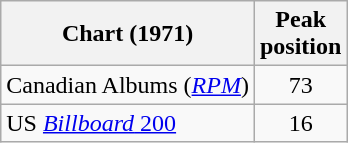<table class="wikitable sortable plainrowheaders" style="text-align:center;">
<tr>
<th scope="col">Chart (1971)</th>
<th scope="col">Peak<br> position</th>
</tr>
<tr>
<td align="left">Canadian Albums (<em><a href='#'>RPM</a></em>)</td>
<td>73</td>
</tr>
<tr>
<td align="left">US <a href='#'><em>Billboard</em> 200</a></td>
<td>16</td>
</tr>
</table>
